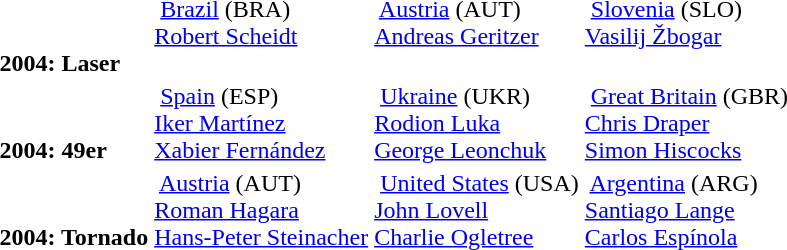<table>
<tr>
<td style="align:center;"><br><br><strong>2004: Laser</strong> <br></td>
<td style="vertical-align:top;"> <a href='#'>Brazil</a> <span>(BRA)</span><br><a href='#'>Robert Scheidt</a></td>
<td style="vertical-align:top;"> <a href='#'>Austria</a> <span>(AUT)</span><br><a href='#'>Andreas Geritzer</a></td>
<td style="vertical-align:top;"> <a href='#'>Slovenia</a> <span>(SLO)</span><br><a href='#'>Vasilij Žbogar</a></td>
</tr>
<tr>
<td style="align:center;"><br><br><strong>2004: 49er</strong> <br></td>
<td style="vertical-align:top;"> <a href='#'>Spain</a> <span>(ESP)</span><br><a href='#'>Iker Martínez</a><br><a href='#'>Xabier Fernández</a></td>
<td style="vertical-align:top;"> <a href='#'>Ukraine</a> <span>(UKR)</span><br><a href='#'>Rodion Luka</a><br><a href='#'>George Leonchuk</a></td>
<td style="vertical-align:top;"> <a href='#'>Great Britain</a> <span>(GBR)</span><br><a href='#'>Chris Draper</a><br><a href='#'>Simon Hiscocks</a></td>
</tr>
<tr>
<td style="align:center;"><br><br><strong>2004: Tornado</strong> <br></td>
<td style="vertical-align:top;"> <a href='#'>Austria</a> <span>(AUT)</span><br><a href='#'>Roman Hagara</a><br><a href='#'>Hans-Peter Steinacher</a></td>
<td style="vertical-align:top;"> <a href='#'>United States</a> <span>(USA)</span><br><a href='#'>John Lovell</a><br><a href='#'>Charlie Ogletree</a></td>
<td style="vertical-align:top;"> <a href='#'>Argentina</a> <span>(ARG)</span><br><a href='#'>Santiago Lange</a><br><a href='#'>Carlos Espínola</a></td>
</tr>
</table>
